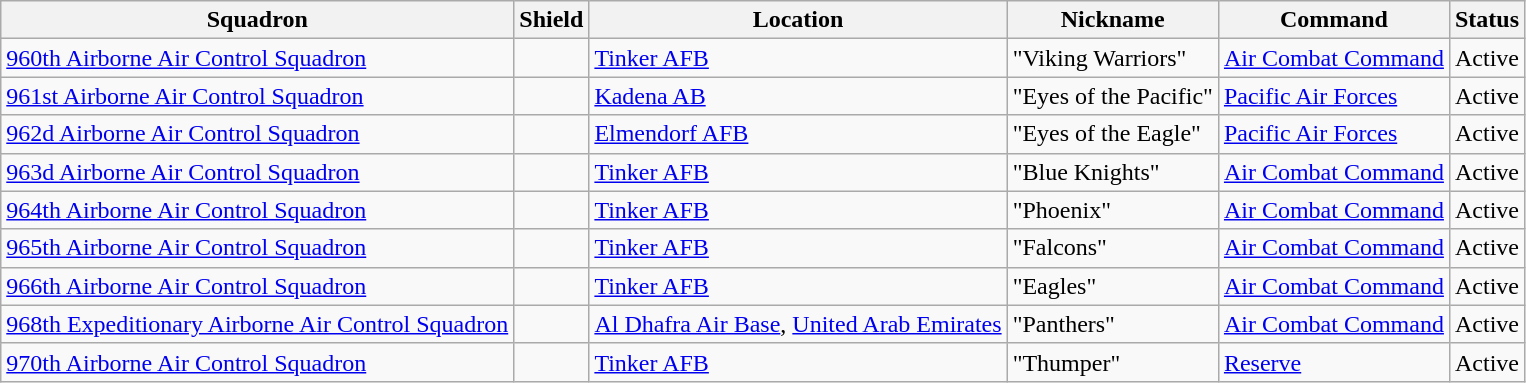<table class="wikitable">
<tr>
<th>Squadron</th>
<th>Shield</th>
<th>Location</th>
<th>Nickname</th>
<th>Command</th>
<th>Status</th>
</tr>
<tr>
<td><a href='#'>960th Airborne Air Control Squadron</a></td>
<td></td>
<td><a href='#'>Tinker AFB</a></td>
<td>"Viking Warriors"</td>
<td><a href='#'>Air Combat Command</a></td>
<td>Active</td>
</tr>
<tr>
<td><a href='#'>961st Airborne Air Control Squadron</a></td>
<td></td>
<td><a href='#'>Kadena AB</a></td>
<td>"Eyes of the Pacific"</td>
<td><a href='#'>Pacific Air Forces</a></td>
<td>Active</td>
</tr>
<tr>
<td><a href='#'>962d Airborne Air Control Squadron</a></td>
<td></td>
<td><a href='#'>Elmendorf AFB</a></td>
<td>"Eyes of the Eagle"</td>
<td><a href='#'>Pacific Air Forces</a></td>
<td>Active</td>
</tr>
<tr>
<td><a href='#'>963d Airborne Air Control Squadron</a></td>
<td></td>
<td><a href='#'>Tinker AFB</a></td>
<td>"Blue Knights"</td>
<td><a href='#'>Air Combat Command</a></td>
<td>Active</td>
</tr>
<tr>
<td><a href='#'>964th Airborne Air Control Squadron</a></td>
<td></td>
<td><a href='#'>Tinker AFB</a></td>
<td>"Phoenix"</td>
<td><a href='#'>Air Combat Command</a></td>
<td>Active</td>
</tr>
<tr>
<td><a href='#'>965th Airborne Air Control Squadron</a></td>
<td></td>
<td><a href='#'>Tinker AFB</a></td>
<td>"Falcons"</td>
<td><a href='#'>Air Combat Command</a></td>
<td>Active</td>
</tr>
<tr>
<td><a href='#'>966th Airborne Air Control Squadron</a></td>
<td></td>
<td><a href='#'>Tinker AFB</a></td>
<td>"Eagles"</td>
<td><a href='#'>Air Combat Command</a></td>
<td>Active</td>
</tr>
<tr>
<td><a href='#'>968th Expeditionary Airborne Air Control Squadron</a></td>
<td></td>
<td><a href='#'>Al Dhafra Air Base</a>, <a href='#'>United Arab Emirates</a></td>
<td>"Panthers"</td>
<td><a href='#'>Air Combat Command</a></td>
<td>Active</td>
</tr>
<tr>
<td><a href='#'>970th Airborne Air Control Squadron</a></td>
<td></td>
<td><a href='#'>Tinker AFB</a></td>
<td>"Thumper"</td>
<td><a href='#'>Reserve</a></td>
<td>Active</td>
</tr>
</table>
